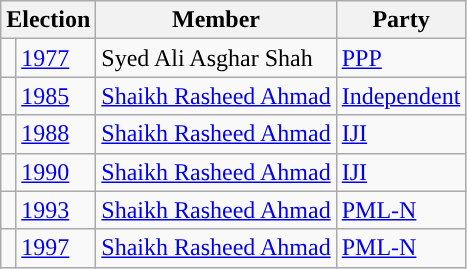<table class="wikitable">
<tr>
<th colspan="2">Election</th>
<th>Member</th>
<th>Party</th>
</tr>
<tr>
<td style="background-color: "></td>
<td><a href='#'>1977</a></td>
<td>Syed Ali Asghar Shah</td>
<td><a href='#'>PPP</a></td>
</tr>
<tr>
<td style="background-color: "></td>
<td><a href='#'>1985</a></td>
<td><a href='#'>Shaikh Rasheed Ahmad</a></td>
<td><a href='#'>Independent</a></td>
</tr>
<tr>
<td style="background-color: "></td>
<td><a href='#'>1988</a></td>
<td><a href='#'>Shaikh Rasheed Ahmad</a></td>
<td><a href='#'>IJI</a></td>
</tr>
<tr>
<td style="background-color: "></td>
<td><a href='#'>1990</a></td>
<td><a href='#'>Shaikh Rasheed Ahmad</a></td>
<td><a href='#'>IJI</a></td>
</tr>
<tr>
<td style="background-color: "></td>
<td><a href='#'>1993</a></td>
<td><a href='#'>Shaikh Rasheed Ahmad</a></td>
<td><a href='#'>PML-N</a></td>
</tr>
<tr>
<td style="background-color: "></td>
<td><a href='#'>1997</a></td>
<td><a href='#'>Shaikh Rasheed Ahmad</a></td>
<td><a href='#'>PML-N</a></td>
</tr>
</table>
